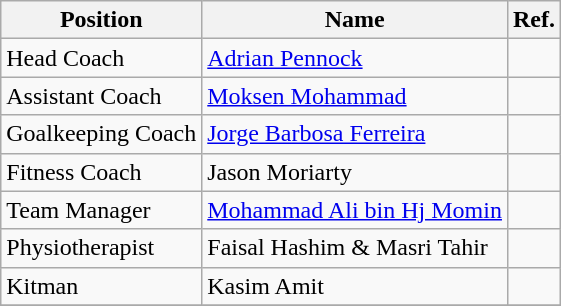<table class="wikitable">
<tr>
<th>Position</th>
<th>Name</th>
<th>Ref.</th>
</tr>
<tr>
<td>Head Coach</td>
<td> <a href='#'>Adrian Pennock</a></td>
<td></td>
</tr>
<tr>
<td>Assistant Coach</td>
<td> <a href='#'>Moksen Mohammad</a></td>
<td></td>
</tr>
<tr>
<td>Goalkeeping Coach</td>
<td> <a href='#'>Jorge Barbosa Ferreira</a></td>
<td></td>
</tr>
<tr>
<td>Fitness Coach</td>
<td> Jason Moriarty</td>
<td></td>
</tr>
<tr>
<td>Team Manager</td>
<td> <a href='#'>Mohammad Ali bin Hj Momin</a></td>
<td></td>
</tr>
<tr>
<td>Physiotherapist</td>
<td> Faisal Hashim & Masri Tahir</td>
<td></td>
</tr>
<tr>
<td>Kitman</td>
<td> Kasim Amit</td>
<td></td>
</tr>
<tr>
</tr>
</table>
